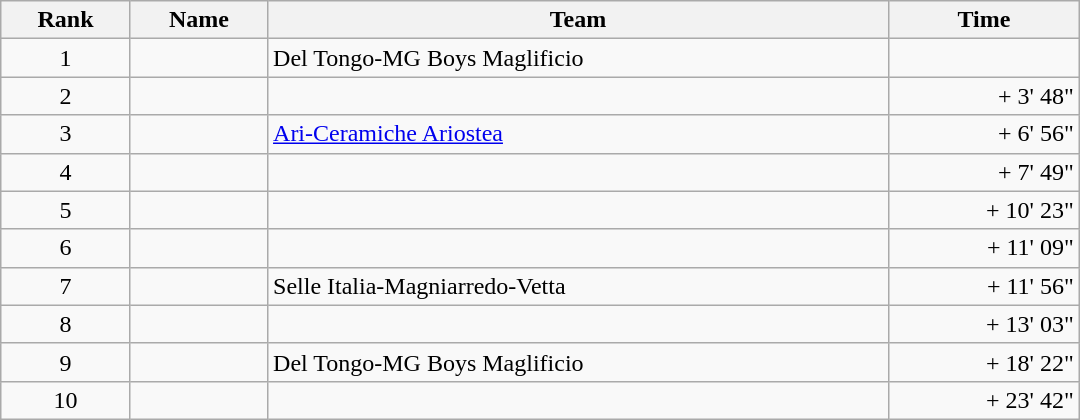<table class="wikitable" style="width:45em;margin-bottom:0;">
<tr>
<th>Rank</th>
<th>Name</th>
<th>Team</th>
<th>Time</th>
</tr>
<tr>
<td style="text-align:center;">1</td>
<td> </td>
<td>Del Tongo-MG Boys Maglificio</td>
<td align=right></td>
</tr>
<tr>
<td style="text-align:center;">2</td>
<td> </td>
<td></td>
<td align=right>+ 3' 48"</td>
</tr>
<tr>
<td style="text-align:center;">3</td>
<td> </td>
<td><a href='#'>Ari-Ceramiche Ariostea</a></td>
<td align=right>+ 6' 56"</td>
</tr>
<tr>
<td style="text-align:center;">4</td>
<td></td>
<td></td>
<td align=right>+ 7' 49"</td>
</tr>
<tr>
<td style="text-align:center;">5</td>
<td></td>
<td></td>
<td align=right>+ 10' 23"</td>
</tr>
<tr>
<td style="text-align:center;">6</td>
<td></td>
<td></td>
<td align=right>+ 11' 09"</td>
</tr>
<tr>
<td style="text-align:center;">7</td>
<td></td>
<td>Selle Italia-Magniarredo-Vetta</td>
<td align=right>+ 11' 56"</td>
</tr>
<tr>
<td style="text-align:center;">8</td>
<td></td>
<td></td>
<td align=right>+ 13' 03"</td>
</tr>
<tr>
<td style="text-align:center;">9</td>
<td></td>
<td>Del Tongo-MG Boys Maglificio</td>
<td align=right>+ 18' 22"</td>
</tr>
<tr>
<td style="text-align:center;">10</td>
<td></td>
<td></td>
<td align=right>+ 23' 42"</td>
</tr>
</table>
